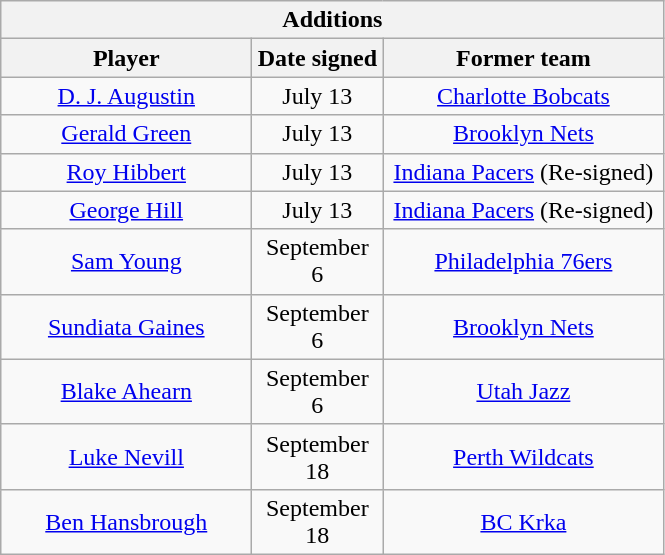<table class="wikitable" style="text-align:center">
<tr>
<th colspan=3>Additions</th>
</tr>
<tr>
<th style="width:160px">Player</th>
<th style="width:80px">Date signed</th>
<th style="width:180px">Former team</th>
</tr>
<tr>
<td><a href='#'>D. J. Augustin</a></td>
<td>July 13</td>
<td><a href='#'>Charlotte Bobcats</a></td>
</tr>
<tr>
<td><a href='#'>Gerald Green</a></td>
<td>July 13</td>
<td><a href='#'>Brooklyn Nets</a></td>
</tr>
<tr>
<td><a href='#'>Roy Hibbert</a></td>
<td>July 13</td>
<td><a href='#'>Indiana Pacers</a> (Re-signed)</td>
</tr>
<tr>
<td><a href='#'>George Hill</a></td>
<td>July 13</td>
<td><a href='#'>Indiana Pacers</a> (Re-signed)</td>
</tr>
<tr>
<td><a href='#'>Sam Young</a></td>
<td>September 6</td>
<td><a href='#'>Philadelphia 76ers</a></td>
</tr>
<tr>
<td><a href='#'>Sundiata Gaines</a></td>
<td>September 6</td>
<td><a href='#'>Brooklyn Nets</a></td>
</tr>
<tr>
<td><a href='#'>Blake Ahearn</a></td>
<td>September 6</td>
<td><a href='#'>Utah Jazz</a></td>
</tr>
<tr>
<td><a href='#'>Luke Nevill</a></td>
<td>September 18</td>
<td><a href='#'>Perth Wildcats</a> </td>
</tr>
<tr>
<td><a href='#'>Ben Hansbrough</a></td>
<td>September 18</td>
<td><a href='#'>BC Krka</a> </td>
</tr>
</table>
